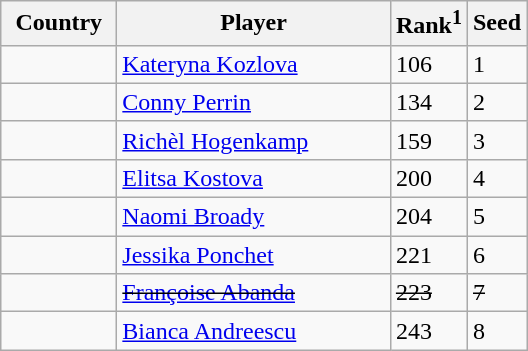<table class="sortable wikitable">
<tr>
<th width="70">Country</th>
<th width="175">Player</th>
<th>Rank<sup>1</sup></th>
<th>Seed</th>
</tr>
<tr>
<td></td>
<td><a href='#'>Kateryna Kozlova</a></td>
<td>106</td>
<td>1</td>
</tr>
<tr>
<td></td>
<td><a href='#'>Conny Perrin</a></td>
<td>134</td>
<td>2</td>
</tr>
<tr>
<td></td>
<td><a href='#'>Richèl Hogenkamp</a></td>
<td>159</td>
<td>3</td>
</tr>
<tr>
<td></td>
<td><a href='#'>Elitsa Kostova</a></td>
<td>200</td>
<td>4</td>
</tr>
<tr>
<td></td>
<td><a href='#'>Naomi Broady</a></td>
<td>204</td>
<td>5</td>
</tr>
<tr>
<td></td>
<td><a href='#'>Jessika Ponchet</a></td>
<td>221</td>
<td>6</td>
</tr>
<tr>
<td><s></s></td>
<td><s><a href='#'>Françoise Abanda</a></s></td>
<td><s>223</s></td>
<td><s>7</s></td>
</tr>
<tr>
<td></td>
<td><a href='#'>Bianca Andreescu</a></td>
<td>243</td>
<td>8</td>
</tr>
</table>
